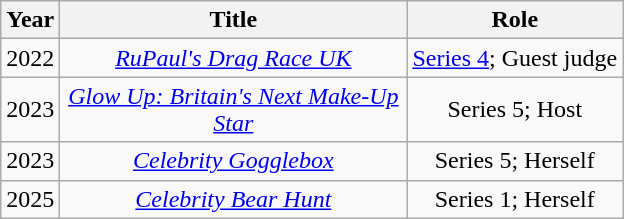<table class="wikitable sortable" style="text-align:center;" border="1">
<tr>
<th scope="row">Year</th>
<th scope="row" style="width:14em;">Title</th>
<th scope="row">Role</th>
</tr>
<tr>
<td>2022</td>
<td><em><a href='#'>RuPaul's Drag Race UK</a></em></td>
<td><a href='#'>Series 4</a>; Guest judge</td>
</tr>
<tr>
<td>2023</td>
<td><em><a href='#'>Glow Up: Britain's Next Make-Up Star</a></em></td>
<td>Series 5; Host</td>
</tr>
<tr>
<td>2023</td>
<td><em><a href='#'>Celebrity Gogglebox</a></em></td>
<td>Series 5; Herself</td>
</tr>
<tr>
<td>2025</td>
<td><em><a href='#'>Celebrity Bear Hunt</a></em></td>
<td>Series 1; Herself</td>
</tr>
</table>
